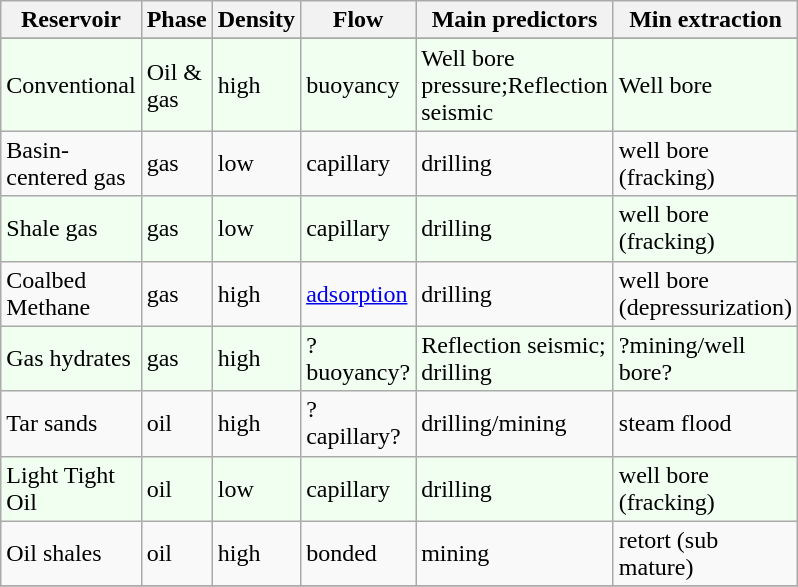<table class="wikitable">
<tr>
<th scope="col" style="width: 75px;">Reservoir</th>
<th scope="col" style="width: 20px;">Phase</th>
<th scope="col" style="width: 20px;">Density</th>
<th scope="col" style="width: 50px;">Flow</th>
<th scope="col" style="width: 75px;">Main predictors</th>
<th scope="col" style="width: 75px;">Min extraction</th>
</tr>
<tr>
</tr>
<tr>
<td style='background: #f0fff0;'>Conventional</td>
<td style='background: #f0fff0;'>Oil & gas</td>
<td style='background: #f0fff0;'>high</td>
<td style='background: #f0fff0;'>buoyancy</td>
<td style='background: #f0fff0;'>Well bore pressure;Reflection seismic</td>
<td style='background: #f0fff0;'>Well bore</td>
</tr>
<tr>
<td>Basin-centered gas </td>
<td>gas</td>
<td>low</td>
<td>capillary</td>
<td>drilling</td>
<td>well bore (fracking)</td>
</tr>
<tr>
<td style='background: #f0fff0;'>Shale gas</td>
<td style='background: #f0fff0;'>gas</td>
<td style='background: #f0fff0;'>low</td>
<td style='background: #f0fff0;'>capillary</td>
<td style='background: #f0fff0;'>drilling</td>
<td style='background: #f0fff0;'>well bore (fracking)</td>
</tr>
<tr>
<td>Coalbed Methane </td>
<td>gas</td>
<td>high</td>
<td><a href='#'>adsorption</a></td>
<td>drilling</td>
<td>well bore (depressurization)</td>
</tr>
<tr>
<td style='background: #f0fff0;'>Gas hydrates</td>
<td style='background: #f0fff0;'>gas</td>
<td style='background: #f0fff0;'>high</td>
<td style='background: #f0fff0;'>?buoyancy?</td>
<td style='background: #f0fff0;'>Reflection seismic; drilling</td>
<td style='background: #f0fff0;'>?mining/well bore?</td>
</tr>
<tr>
<td>Tar sands </td>
<td>oil</td>
<td>high</td>
<td>?capillary?</td>
<td>drilling/mining</td>
<td>steam flood</td>
</tr>
<tr>
<td style='background: #f0fff0;'>Light Tight Oil</td>
<td style='background: #f0fff0;'>oil</td>
<td style='background: #f0fff0;'>low</td>
<td style='background: #f0fff0;'>capillary</td>
<td style='background: #f0fff0;'>drilling</td>
<td style='background: #f0fff0;'>well bore (fracking)</td>
</tr>
<tr>
<td>Oil shales</td>
<td>oil</td>
<td>high</td>
<td>bonded</td>
<td>mining</td>
<td>retort (sub mature)</td>
</tr>
<tr>
</tr>
</table>
